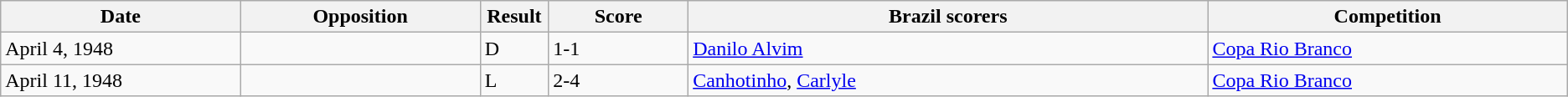<table class="wikitable" style="text-align: left;">
<tr>
<th width=12%>Date</th>
<th width=12%>Opposition</th>
<th width=1%>Result</th>
<th width=7%>Score</th>
<th width=26%>Brazil scorers</th>
<th width=18%>Competition</th>
</tr>
<tr>
<td>April 4, 1948</td>
<td></td>
<td>D</td>
<td>1-1</td>
<td><a href='#'>Danilo Alvim</a></td>
<td><a href='#'>Copa Rio Branco</a></td>
</tr>
<tr>
<td>April 11, 1948</td>
<td></td>
<td>L</td>
<td>2-4</td>
<td><a href='#'>Canhotinho</a>, <a href='#'>Carlyle</a></td>
<td><a href='#'>Copa Rio Branco</a></td>
</tr>
</table>
